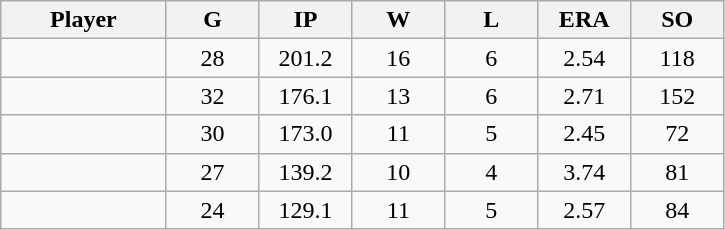<table class="wikitable sortable">
<tr>
<th bgcolor="#DDDDFF" width="16%">Player</th>
<th bgcolor="#DDDDFF" width="9%">G</th>
<th bgcolor="#DDDDFF" width="9%">IP</th>
<th bgcolor="#DDDDFF" width="9%">W</th>
<th bgcolor="#DDDDFF" width="9%">L</th>
<th bgcolor="#DDDDFF" width="9%">ERA</th>
<th bgcolor="#DDDDFF" width="9%">SO</th>
</tr>
<tr align="center">
<td></td>
<td>28</td>
<td>201.2</td>
<td>16</td>
<td>6</td>
<td>2.54</td>
<td>118</td>
</tr>
<tr align="center">
<td></td>
<td>32</td>
<td>176.1</td>
<td>13</td>
<td>6</td>
<td>2.71</td>
<td>152</td>
</tr>
<tr align="center">
<td></td>
<td>30</td>
<td>173.0</td>
<td>11</td>
<td>5</td>
<td>2.45</td>
<td>72</td>
</tr>
<tr align="center">
<td></td>
<td>27</td>
<td>139.2</td>
<td>10</td>
<td>4</td>
<td>3.74</td>
<td>81</td>
</tr>
<tr align="center">
<td></td>
<td>24</td>
<td>129.1</td>
<td>11</td>
<td>5</td>
<td>2.57</td>
<td>84</td>
</tr>
</table>
